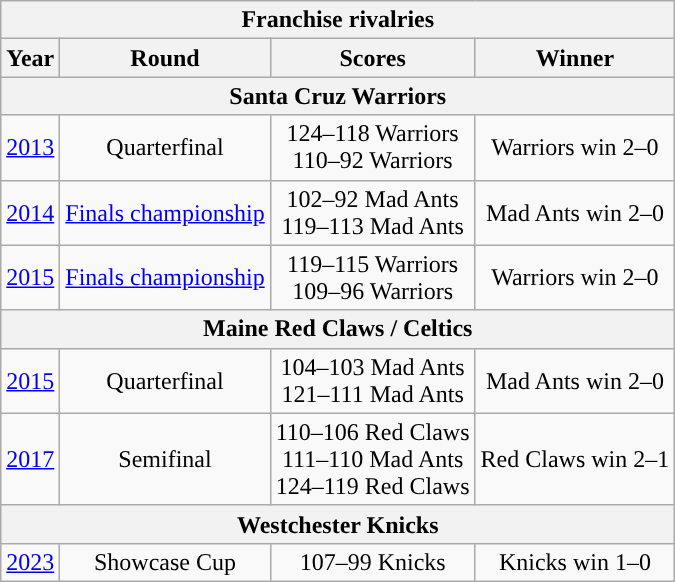<table class="wikitable sortable" style="text-align:center">
<tr>
<th colspan="4">Franchise rivalries</th>
</tr>
<tr>
<th>Year</th>
<th>Round</th>
<th>Scores</th>
<th>Winner</th>
</tr>
<tr>
<th colspan="4"><strong>Santa Cruz Warriors</strong></th>
</tr>
<tr>
<td><a href='#'>2013</a></td>
<td>Quarterfinal</td>
<td>124–118 Warriors<br>110–92 Warriors</td>
<td>Warriors win 2–0</td>
</tr>
<tr>
<td><a href='#'>2014</a></td>
<td><a href='#'>Finals championship</a></td>
<td>102–92 Mad Ants<br>119–113 Mad Ants</td>
<td>Mad Ants win 2–0</td>
</tr>
<tr>
<td><a href='#'>2015</a></td>
<td><a href='#'>Finals championship</a></td>
<td>119–115 Warriors<br>109–96 Warriors</td>
<td>Warriors win 2–0</td>
</tr>
<tr>
<th colspan="4">Maine Red Claws / Celtics</th>
</tr>
<tr>
<td><a href='#'>2015</a></td>
<td>Quarterfinal</td>
<td>104–103 Mad Ants<br>121–111 Mad Ants</td>
<td>Mad Ants win 2–0</td>
</tr>
<tr>
<td><a href='#'>2017</a></td>
<td>Semifinal</td>
<td>110–106 Red Claws<br>111–110 Mad Ants<br>124–119 Red Claws</td>
<td>Red Claws win 2–1</td>
</tr>
<tr>
<th colspan="4">Westchester Knicks</th>
</tr>
<tr>
<td><a href='#'>2023</a></td>
<td>Showcase Cup</td>
<td>107–99 Knicks</td>
<td>Knicks win 1–0</td>
</tr>
</table>
